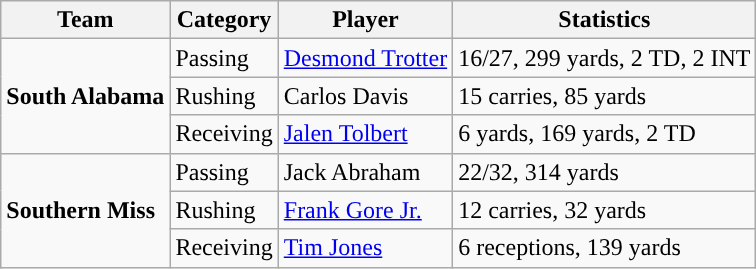<table class="wikitable" style="float: left;">
<tr>
<th>Team</th>
<th>Category</th>
<th>Player</th>
<th>Statistics</th>
</tr>
<tr>
<td rowspan=3><strong>South Alabama</strong></td>
<td>Passing</td>
<td><a href='#'>Desmond Trotter</a></td>
<td>16/27, 299 yards, 2 TD, 2 INT</td>
</tr>
<tr>
<td>Rushing</td>
<td>Carlos Davis</td>
<td>15 carries, 85 yards</td>
</tr>
<tr>
<td>Receiving</td>
<td><a href='#'>Jalen Tolbert</a></td>
<td>6 yards, 169 yards, 2 TD</td>
</tr>
<tr>
<td rowspan=3><strong>Southern Miss</strong></td>
<td>Passing</td>
<td>Jack Abraham</td>
<td>22/32, 314 yards</td>
</tr>
<tr>
<td>Rushing</td>
<td><a href='#'>Frank Gore Jr.</a></td>
<td>12 carries, 32 yards</td>
</tr>
<tr>
<td>Receiving</td>
<td><a href='#'>Tim Jones</a></td>
<td>6 receptions, 139 yards</td>
</tr>
</table>
